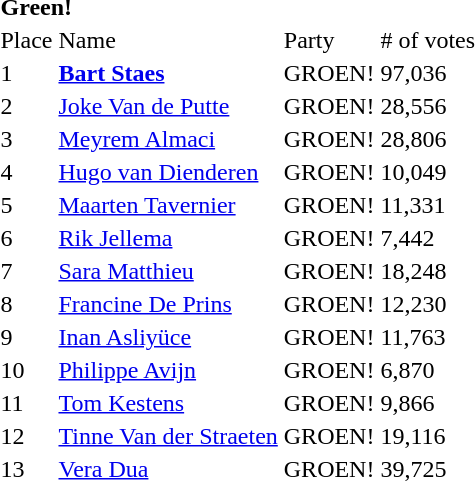<table>
<tr>
<td colspan=4><strong>Green!</strong></td>
</tr>
<tr>
<td>Place</td>
<td>Name</td>
<td>Party</td>
<td># of votes</td>
</tr>
<tr>
<td>1</td>
<td><strong><a href='#'>Bart Staes</a></strong></td>
<td>GROEN!</td>
<td>97,036</td>
</tr>
<tr>
<td>2</td>
<td><a href='#'>Joke Van de Putte</a></td>
<td>GROEN!</td>
<td>28,556</td>
</tr>
<tr>
<td>3</td>
<td><a href='#'>Meyrem Almaci</a></td>
<td>GROEN!</td>
<td>28,806</td>
</tr>
<tr>
<td>4</td>
<td><a href='#'>Hugo van Dienderen</a></td>
<td>GROEN!</td>
<td>10,049</td>
</tr>
<tr>
<td>5</td>
<td><a href='#'>Maarten Tavernier</a></td>
<td>GROEN!</td>
<td>11,331</td>
</tr>
<tr>
<td>6</td>
<td><a href='#'>Rik Jellema</a></td>
<td>GROEN!</td>
<td>7,442</td>
</tr>
<tr>
<td>7</td>
<td><a href='#'>Sara Matthieu</a></td>
<td>GROEN!</td>
<td>18,248</td>
</tr>
<tr>
<td>8</td>
<td><a href='#'>Francine De Prins</a></td>
<td>GROEN!</td>
<td>12,230</td>
</tr>
<tr>
<td>9</td>
<td><a href='#'>Inan Asliyüce</a></td>
<td>GROEN!</td>
<td>11,763</td>
</tr>
<tr>
<td>10</td>
<td><a href='#'>Philippe Avijn</a></td>
<td>GROEN!</td>
<td>6,870</td>
</tr>
<tr>
<td>11</td>
<td><a href='#'>Tom Kestens</a></td>
<td>GROEN!</td>
<td>9,866</td>
</tr>
<tr>
<td>12</td>
<td><a href='#'>Tinne Van der Straeten</a></td>
<td>GROEN!</td>
<td>19,116</td>
</tr>
<tr>
<td>13</td>
<td><a href='#'>Vera Dua</a></td>
<td>GROEN!</td>
<td>39,725</td>
</tr>
</table>
